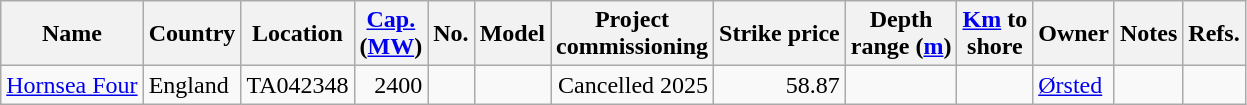<table class="wikitable sortable">
<tr>
<th>Name</th>
<th>Country</th>
<th>Location</th>
<th><a href='#'>Cap.</a><br> (<a href='#'>MW</a>)</th>
<th>No.</th>
<th>Model</th>
<th>Project<br>commissioning</th>
<th>Strike price</th>
<th>Depth<br>range (<a href='#'>m</a>)</th>
<th><a href='#'>Km</a> to<br>shore</th>
<th>Owner</th>
<th>Notes</th>
<th>Refs.</th>
</tr>
<tr>
<td><a href='#'>Hornsea Four</a></td>
<td>England</td>
<td>TA042348</td>
<td style="text-align:right;">2400</td>
<td style="text-align:right;"></td>
<td></td>
<td style="text-align:right;">Cancelled 2025</td>
<td style="text-align:right;">58.87</td>
<td></td>
<td></td>
<td><a href='#'>Ørsted</a></td>
<td></td>
<td></td>
</tr>
</table>
